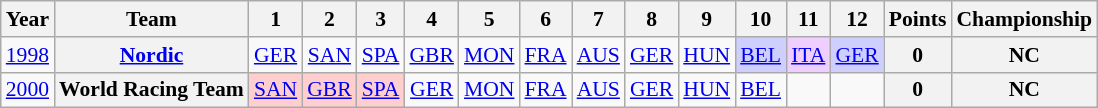<table class="wikitable" style="text-align:center; font-size:90%">
<tr>
<th>Year</th>
<th>Team</th>
<th>1</th>
<th>2</th>
<th>3</th>
<th>4</th>
<th>5</th>
<th>6</th>
<th>7</th>
<th>8</th>
<th>9</th>
<th>10</th>
<th>11</th>
<th>12</th>
<th>Points</th>
<th>Championship</th>
</tr>
<tr>
<td><a href='#'>1998</a></td>
<th><a href='#'>Nordic</a></th>
<td><a href='#'>GER</a></td>
<td><a href='#'>SAN</a></td>
<td><a href='#'>SPA</a></td>
<td><a href='#'>GBR</a></td>
<td><a href='#'>MON</a></td>
<td><a href='#'>FRA</a></td>
<td><a href='#'>AUS</a></td>
<td><a href='#'>GER</a></td>
<td><a href='#'>HUN</a></td>
<td style="background:#CFCFFF;"><a href='#'>BEL</a><br></td>
<td style="background:#EFCFFF;"><a href='#'>ITA</a><br></td>
<td style="background:#CFCFFF;"><a href='#'>GER</a><br></td>
<th>0</th>
<th>NC</th>
</tr>
<tr>
<td><a href='#'>2000</a></td>
<th>World Racing Team</th>
<td style="background:#FFCFCF;"><a href='#'>SAN</a><br></td>
<td style="background:#FFCFCF;"><a href='#'>GBR</a><br></td>
<td style="background:#FFCFCF;"><a href='#'>SPA</a><br></td>
<td><a href='#'>GER</a></td>
<td><a href='#'>MON</a></td>
<td><a href='#'>FRA</a></td>
<td><a href='#'>AUS</a></td>
<td><a href='#'>GER</a></td>
<td><a href='#'>HUN</a></td>
<td><a href='#'>BEL</a></td>
<td></td>
<td></td>
<th>0</th>
<th>NC</th>
</tr>
</table>
